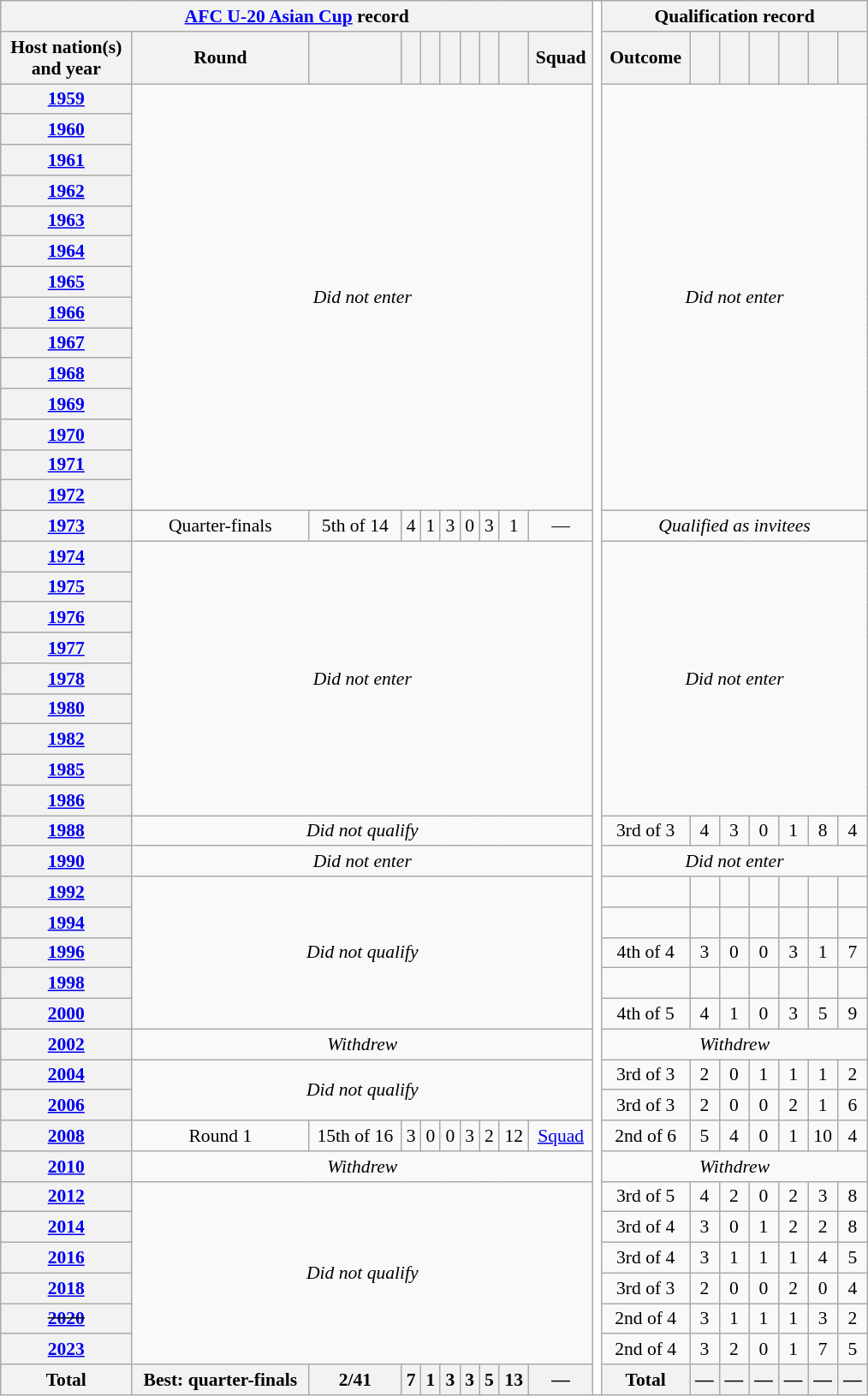<table class="wikitable" style="font-size:90%; text-align:center;">
<tr>
<th colspan=10><a href='#'>AFC U-20 Asian Cup</a> record</th>
<th rowspan="45" style="width:1%;background:white"></th>
<th colspan=7>Qualification record</th>
</tr>
<tr>
<th scope="col">Host nation(s)<br>and year</th>
<th scope="col">Round</th>
<th scope="col"></th>
<th scope="col"></th>
<th scope="col"></th>
<th scope="col"></th>
<th scope="col"></th>
<th scope="col"></th>
<th scope="col"></th>
<th scope="col">Squad</th>
<th scope="col">Outcome</th>
<th scope="col"></th>
<th scope="col"></th>
<th scope="col"></th>
<th scope="col"></th>
<th scope="col"></th>
<th scope="col"></th>
</tr>
<tr>
<th> <a href='#'>1959</a></th>
<td colspan="9" rowspan="14"><em>Did not enter</em></td>
<td colspan="7" rowspan="14"><em>Did not enter</em></td>
</tr>
<tr>
<th> <a href='#'>1960</a></th>
</tr>
<tr>
<th> <a href='#'>1961</a></th>
</tr>
<tr>
<th> <a href='#'>1962</a></th>
</tr>
<tr>
<th> <a href='#'>1963</a></th>
</tr>
<tr>
<th> <a href='#'>1964</a></th>
</tr>
<tr>
<th> <a href='#'>1965</a></th>
</tr>
<tr>
<th> <a href='#'>1966</a></th>
</tr>
<tr>
<th> <a href='#'>1967</a></th>
</tr>
<tr>
<th> <a href='#'>1968</a></th>
</tr>
<tr>
<th> <a href='#'>1969</a></th>
</tr>
<tr>
<th> <a href='#'>1970</a></th>
</tr>
<tr>
<th> <a href='#'>1971</a></th>
</tr>
<tr>
<th> <a href='#'>1972</a></th>
</tr>
<tr>
<th> <a href='#'>1973</a></th>
<td>Quarter-finals</td>
<td>5th of 14</td>
<td>4</td>
<td>1</td>
<td>3</td>
<td>0</td>
<td>3</td>
<td>1</td>
<td>—</td>
<td colspan="7"><em>Qualified as invitees</em></td>
</tr>
<tr>
<th> <a href='#'>1974</a></th>
<td colspan="9" rowspan="9"><em>Did not enter</em></td>
<td colspan="7" rowspan="9"><em>Did not enter</em></td>
</tr>
<tr>
<th> <a href='#'>1975</a></th>
</tr>
<tr>
<th> <a href='#'>1976</a></th>
</tr>
<tr>
<th> <a href='#'>1977</a></th>
</tr>
<tr>
<th> <a href='#'>1978</a></th>
</tr>
<tr>
<th> <a href='#'>1980</a></th>
</tr>
<tr>
<th> <a href='#'>1982</a></th>
</tr>
<tr>
<th> <a href='#'>1985</a></th>
</tr>
<tr>
<th> <a href='#'>1986</a></th>
</tr>
<tr>
<th> <a href='#'>1988</a></th>
<td colspan="9"><em>Did not qualify</em></td>
<td>3rd of 3</td>
<td>4</td>
<td>3</td>
<td>0</td>
<td>1</td>
<td>8</td>
<td>4</td>
</tr>
<tr>
<th> <a href='#'>1990</a></th>
<td colspan="9"><em>Did not enter</em></td>
<td colspan="7"><em>Did not enter</em></td>
</tr>
<tr>
<th> <a href='#'>1992</a></th>
<td colspan="9" rowspan="5"><em>Did not qualify</em></td>
<td></td>
<td></td>
<td></td>
<td></td>
<td></td>
<td></td>
<td></td>
</tr>
<tr>
<th> <a href='#'>1994</a></th>
<td></td>
<td></td>
<td></td>
<td></td>
<td></td>
<td></td>
<td></td>
</tr>
<tr>
<th> <a href='#'>1996</a></th>
<td>4th of 4</td>
<td>3</td>
<td>0</td>
<td>0</td>
<td>3</td>
<td>1</td>
<td>7</td>
</tr>
<tr>
<th> <a href='#'>1998</a></th>
<td></td>
<td></td>
<td></td>
<td></td>
<td></td>
<td></td>
<td></td>
</tr>
<tr>
<th> <a href='#'>2000</a></th>
<td>4th of 5</td>
<td>4</td>
<td>1</td>
<td>0</td>
<td>3</td>
<td>5</td>
<td>9</td>
</tr>
<tr>
<th> <a href='#'>2002</a></th>
<td colspan="9"><em>Withdrew</em></td>
<td colspan="7"><em>Withdrew</em></td>
</tr>
<tr>
<th> <a href='#'>2004</a></th>
<td colspan="9" rowspan="2"><em>Did not qualify</em></td>
<td>3rd of 3</td>
<td>2</td>
<td>0</td>
<td>1</td>
<td>1</td>
<td>1</td>
<td>2</td>
</tr>
<tr>
<th> <a href='#'>2006</a></th>
<td>3rd of 3</td>
<td>2</td>
<td>0</td>
<td>0</td>
<td>2</td>
<td>1</td>
<td>6</td>
</tr>
<tr>
<th> <a href='#'>2008</a></th>
<td>Round 1</td>
<td>15th of 16</td>
<td>3</td>
<td>0</td>
<td>0</td>
<td>3</td>
<td>2</td>
<td>12</td>
<td><a href='#'>Squad</a></td>
<td>2nd of 6</td>
<td>5</td>
<td>4</td>
<td>0</td>
<td>1</td>
<td>10</td>
<td>4</td>
</tr>
<tr>
<th> <a href='#'>2010</a></th>
<td colspan="9"><em>Withdrew</em></td>
<td colspan="7"><em>Withdrew</em></td>
</tr>
<tr>
<th> <a href='#'>2012</a></th>
<td colspan="9" rowspan="6"><em>Did not qualify</em></td>
<td>3rd of 5</td>
<td>4</td>
<td>2</td>
<td>0</td>
<td>2</td>
<td>3</td>
<td>8</td>
</tr>
<tr>
<th> <a href='#'>2014</a></th>
<td>3rd of 4</td>
<td>3</td>
<td>0</td>
<td>1</td>
<td>2</td>
<td>2</td>
<td>8</td>
</tr>
<tr>
<th> <a href='#'>2016</a></th>
<td>3rd of 4</td>
<td>3</td>
<td>1</td>
<td>1</td>
<td>1</td>
<td>4</td>
<td>5</td>
</tr>
<tr>
<th> <a href='#'>2018</a></th>
<td>3rd of 3</td>
<td>2</td>
<td>0</td>
<td>0</td>
<td>2</td>
<td>0</td>
<td>4</td>
</tr>
<tr>
<th><s> <a href='#'>2020</a></s></th>
<td>2nd of 4</td>
<td>3</td>
<td>1</td>
<td>1</td>
<td>1</td>
<td>3</td>
<td>2</td>
</tr>
<tr>
<th> <a href='#'>2023</a></th>
<td>2nd of 4</td>
<td>3</td>
<td>2</td>
<td>0</td>
<td>1</td>
<td>7</td>
<td>5</td>
</tr>
<tr>
<th>Total</th>
<th>Best: quarter-finals</th>
<th>2/41</th>
<th>7</th>
<th>1</th>
<th>3</th>
<th>3</th>
<th>5</th>
<th>13</th>
<th>—</th>
<th>Total</th>
<th>—</th>
<th>—</th>
<th>—</th>
<th>—</th>
<th>—</th>
<th>—</th>
</tr>
</table>
